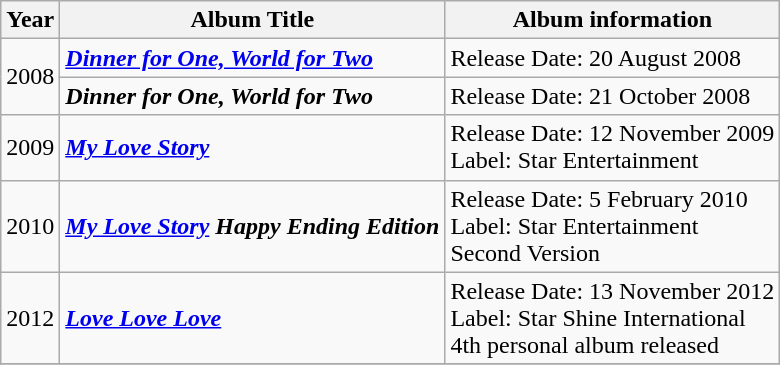<table class="wikitable">
<tr>
<th align="left">Year</th>
<th align="left">Album Title</th>
<th align="left">Album information</th>
</tr>
<tr>
<td rowspan="2">2008</td>
<td><strong><em><a href='#'>Dinner for One, World for Two</a></em></strong> <strong><em></em></strong></td>
<td>Release Date: 20 August 2008</td>
</tr>
<tr>
<td><strong><em>Dinner for One, World for Two </em></strong></td>
<td>Release Date: 21 October 2008</td>
</tr>
<tr>
<td>2009</td>
<td><a href='#'><strong><em>My Love Story</em></strong></a></td>
<td>Release Date: 12 November 2009<br>Label: Star Entertainment</td>
</tr>
<tr>
<td>2010</td>
<td><strong><em><a href='#'>My Love Story</a> Happy Ending Edition</em></strong></td>
<td>Release Date: 5 February 2010<br>Label: Star Entertainment<br>Second Version</td>
</tr>
<tr>
<td>2012</td>
<td><a href='#'><strong><em>Love Love Love</em></strong></a></td>
<td>Release Date: 13 November 2012<br>Label: Star Shine International<br>4th personal album released</td>
</tr>
<tr>
</tr>
</table>
